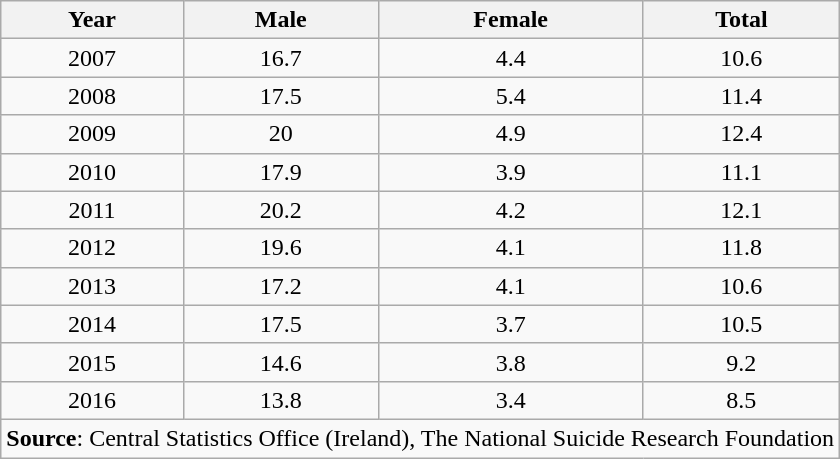<table class="wikitable mw-collapsible" style="text-align:center;">
<tr>
<th>Year</th>
<th>Male</th>
<th>Female</th>
<th>Total</th>
</tr>
<tr>
<td>2007</td>
<td>16.7</td>
<td>4.4</td>
<td>10.6</td>
</tr>
<tr>
<td>2008</td>
<td>17.5</td>
<td>5.4</td>
<td>11.4</td>
</tr>
<tr>
<td>2009</td>
<td>20</td>
<td>4.9</td>
<td>12.4</td>
</tr>
<tr>
<td>2010</td>
<td>17.9</td>
<td>3.9</td>
<td>11.1</td>
</tr>
<tr>
<td>2011</td>
<td>20.2</td>
<td>4.2</td>
<td>12.1</td>
</tr>
<tr>
<td>2012</td>
<td>19.6</td>
<td>4.1</td>
<td>11.8</td>
</tr>
<tr>
<td>2013</td>
<td>17.2</td>
<td>4.1</td>
<td>10.6</td>
</tr>
<tr>
<td>2014</td>
<td>17.5</td>
<td>3.7</td>
<td>10.5</td>
</tr>
<tr>
<td>2015</td>
<td>14.6</td>
<td>3.8</td>
<td>9.2</td>
</tr>
<tr>
<td>2016</td>
<td>13.8</td>
<td>3.4</td>
<td>8.5</td>
</tr>
<tr>
<td colspan="11"><strong>Source</strong>:  Central Statistics Office (Ireland), The National Suicide Research Foundation</td>
</tr>
</table>
